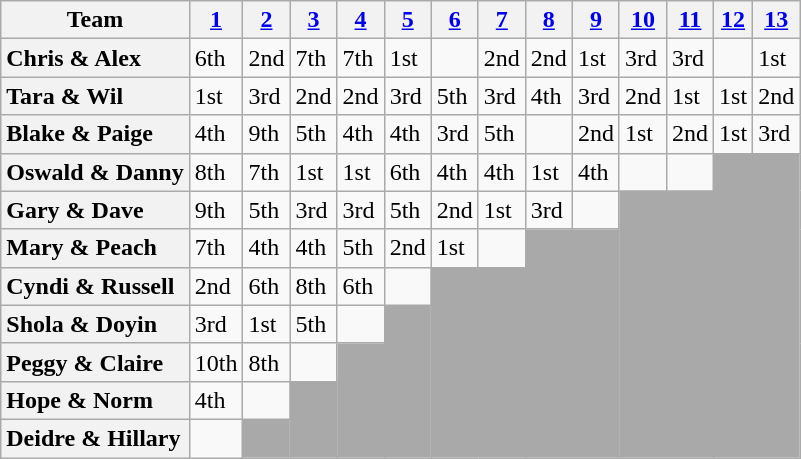<table class="wikitable sortable" style="text-align:left;">
<tr>
<th scope="col" class="unsortable">Team</th>
<th scope="col"><a href='#'>1</a></th>
<th scope="col"><a href='#'>2</a></th>
<th scope="col"><a href='#'>3</a></th>
<th scope="col"><a href='#'>4</a></th>
<th scope="col"><a href='#'>5</a></th>
<th scope="col"><a href='#'>6</a></th>
<th scope="col"><a href='#'>7</a></th>
<th scope="col"><a href='#'>8</a></th>
<th scope="col"><a href='#'>9</a></th>
<th scope="col"><a href='#'>10</a></th>
<th scope="col"><a href='#'>11</a></th>
<th scope="col"><a href='#'>12</a></th>
<th scope="col"><a href='#'>13</a></th>
</tr>
<tr>
<th scope="row" style="text-align:left">Chris & Alex</th>
<td>6th</td>
<td>2nd</td>
<td>7th</td>
<td>7th</td>
<td>1st</td>
<td></td>
<td>2nd</td>
<td>2nd</td>
<td>1st</td>
<td>3rd</td>
<td>3rd</td>
<td></td>
<td>1st</td>
</tr>
<tr>
<th scope="row" style="text-align:left">Tara & Wil</th>
<td>1st</td>
<td>3rd</td>
<td>2nd</td>
<td>2nd</td>
<td>3rd</td>
<td>5th</td>
<td>3rd</td>
<td>4th</td>
<td>3rd</td>
<td>2nd</td>
<td>1st</td>
<td>1st</td>
<td>2nd</td>
</tr>
<tr>
<th scope="row" style="text-align:left">Blake & Paige</th>
<td>4th</td>
<td>9th</td>
<td>5th</td>
<td>4th</td>
<td>4th</td>
<td>3rd</td>
<td>5th</td>
<td></td>
<td>2nd</td>
<td>1st</td>
<td>2nd</td>
<td>1st</td>
<td>3rd</td>
</tr>
<tr>
<th scope="row" style="text-align:left">Oswald & Danny</th>
<td>8th</td>
<td>7th</td>
<td>1st</td>
<td>1st</td>
<td>6th</td>
<td>4th</td>
<td>4th</td>
<td>1st</td>
<td>4th</td>
<td></td>
<td></td>
<td colspan="2" rowspan="8" style="background:darkgrey;"></td>
</tr>
<tr>
<th scope="row" style="text-align:left">Gary & Dave</th>
<td>9th</td>
<td>5th</td>
<td>3rd</td>
<td>3rd</td>
<td>5th</td>
<td>2nd</td>
<td>1st</td>
<td>3rd</td>
<td></td>
<td colspan="2" rowspan="7" style="background:darkgrey;"></td>
</tr>
<tr>
<th scope="row" style="text-align:left">Mary & Peach</th>
<td>7th</td>
<td>4th</td>
<td>4th</td>
<td>5th</td>
<td>2nd</td>
<td>1st</td>
<td></td>
<td colspan="2" rowspan="6" style="background:darkgrey;"></td>
</tr>
<tr>
<th scope="row" style="text-align:left">Cyndi & Russell</th>
<td>2nd</td>
<td>6th</td>
<td>8th</td>
<td>6th</td>
<td></td>
<td colspan="2" rowspan="5" style="background:darkgrey;"></td>
</tr>
<tr>
<th scope="row" style="text-align:left">Shola & Doyin</th>
<td>3rd</td>
<td>1st</td>
<td>5th</td>
<td></td>
<td rowspan="4" style="background:darkgrey;"></td>
</tr>
<tr>
<th scope="row" style="text-align:left">Peggy & Claire</th>
<td>10th</td>
<td>8th</td>
<td></td>
<td rowspan="3" style="background:darkgrey;"></td>
</tr>
<tr>
<th scope="row" style="text-align:left">Hope & Norm</th>
<td>4th</td>
<td></td>
<td rowspan="2" style="background:darkgrey;"></td>
</tr>
<tr>
<th scope="row" style="text-align:left">Deidre & Hillary</th>
<td></td>
<td style="background:darkgrey;"></td>
</tr>
</table>
